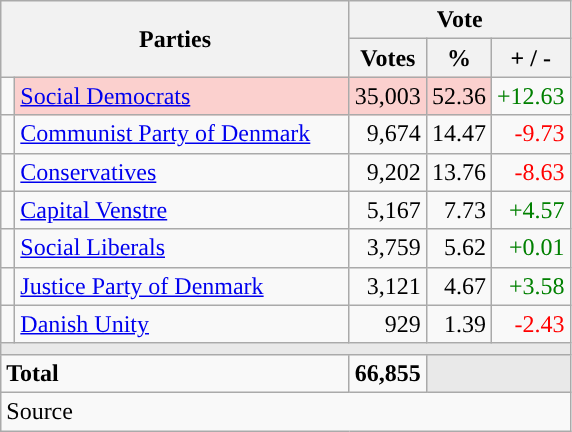<table class="wikitable" style="text-align:right;">
<tr>
<th style="text-align:centre;" rowspan="2" colspan="2" width="225">Parties</th>
<th colspan="3">Vote</th>
</tr>
<tr>
<th width="15">Votes</th>
<th width="15">%</th>
<th width="15">+ / -</th>
</tr>
<tr>
<td width="2" style="color:inherit;background:"></td>
<td bgcolor=#fbd0ce  align="left"><a href='#'>Social Democrats</a></td>
<td bgcolor=#fbd0ce>35,003</td>
<td bgcolor=#fbd0ce>52.36</td>
<td style=color:green;>+12.63</td>
</tr>
<tr>
<td width="2" style="color:inherit;background:"></td>
<td align="left"><a href='#'>Communist Party of Denmark</a></td>
<td>9,674</td>
<td>14.47</td>
<td style=color:red;>-9.73</td>
</tr>
<tr>
<td width="2" style="color:inherit;background:"></td>
<td align="left"><a href='#'>Conservatives</a></td>
<td>9,202</td>
<td>13.76</td>
<td style=color:red;>-8.63</td>
</tr>
<tr>
<td width="2" style="color:inherit;background:"></td>
<td align="left"><a href='#'>Capital Venstre</a></td>
<td>5,167</td>
<td>7.73</td>
<td style=color:green;>+4.57</td>
</tr>
<tr>
<td width="2" style="color:inherit;background:"></td>
<td align="left"><a href='#'>Social Liberals</a></td>
<td>3,759</td>
<td>5.62</td>
<td style=color:green;>+0.01</td>
</tr>
<tr>
<td width="2" style="color:inherit;background:"></td>
<td align="left"><a href='#'>Justice Party of Denmark</a></td>
<td>3,121</td>
<td>4.67</td>
<td style=color:green;>+3.58</td>
</tr>
<tr>
<td width="2" style="color:inherit;background:"></td>
<td align="left"><a href='#'>Danish Unity</a></td>
<td>929</td>
<td>1.39</td>
<td style=color:red;>-2.43</td>
</tr>
<tr>
<td colspan="7" bgcolor="#E9E9E9"></td>
</tr>
<tr>
<td align="left" colspan="2"><strong>Total</strong></td>
<td><strong>66,855</strong></td>
<td bgcolor="#E9E9E9" colspan="2"></td>
</tr>
<tr>
<td align="left" colspan="6">Source</td>
</tr>
</table>
